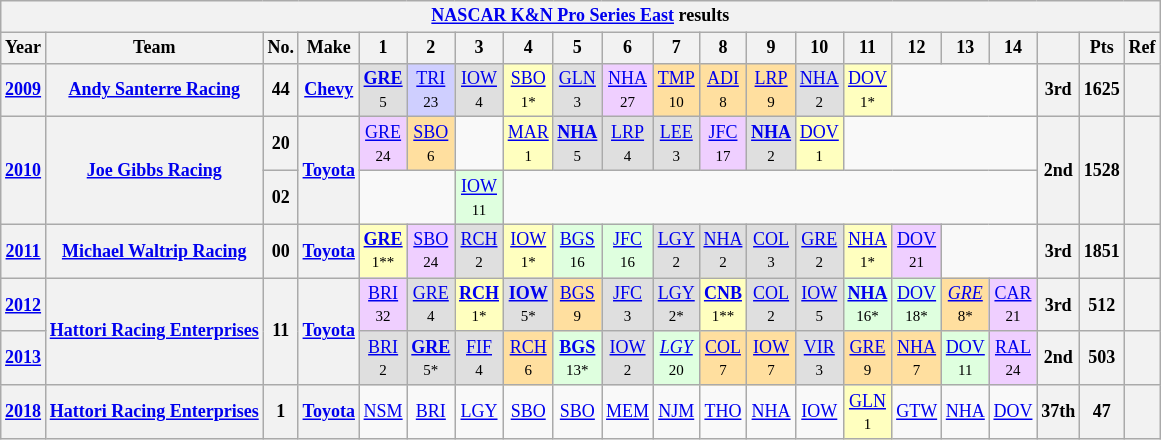<table class="wikitable" style="text-align:center; font-size:75%">
<tr>
<th colspan=45><a href='#'>NASCAR K&N Pro Series East</a> results</th>
</tr>
<tr>
<th>Year</th>
<th>Team</th>
<th>No.</th>
<th>Make</th>
<th>1</th>
<th>2</th>
<th>3</th>
<th>4</th>
<th>5</th>
<th>6</th>
<th>7</th>
<th>8</th>
<th>9</th>
<th>10</th>
<th>11</th>
<th>12</th>
<th>13</th>
<th>14</th>
<th></th>
<th>Pts</th>
<th>Ref</th>
</tr>
<tr>
<th><a href='#'>2009</a></th>
<th><a href='#'>Andy Santerre Racing</a></th>
<th>44</th>
<th><a href='#'>Chevy</a></th>
<td style="background:#DFDFDF;"><strong><a href='#'>GRE</a></strong><br><small>5</small></td>
<td style="background:#CFCFFF;"><a href='#'>TRI</a><br><small>23</small></td>
<td style="background:#DFDFDF;"><a href='#'>IOW</a><br><small>4</small></td>
<td style="background:#FFFFBF;"><a href='#'>SBO</a><br><small>1*</small></td>
<td style="background:#DFDFDF;"><a href='#'>GLN</a><br><small>3</small></td>
<td style="background:#EFCFFF;"><a href='#'>NHA</a><br><small>27</small></td>
<td style="background:#FFDF9F;"><a href='#'>TMP</a><br><small>10</small></td>
<td style="background:#FFDF9F;"><a href='#'>ADI</a><br><small>8</small></td>
<td style="background:#FFDF9F;"><a href='#'>LRP</a><br><small>9</small></td>
<td style="background:#DFDFDF;"><a href='#'>NHA</a><br><small>2</small></td>
<td style="background:#FFFFBF;"><a href='#'>DOV</a><br><small>1*</small></td>
<td colspan=3></td>
<th>3rd</th>
<th>1625</th>
<th></th>
</tr>
<tr>
<th rowspan=2><a href='#'>2010</a></th>
<th rowspan=2><a href='#'>Joe Gibbs Racing</a></th>
<th>20</th>
<th rowspan=2><a href='#'>Toyota</a></th>
<td style="background:#EFCFFF;"><a href='#'>GRE</a><br><small>24</small></td>
<td style="background:#FFDF9F;"><a href='#'>SBO</a><br><small>6</small></td>
<td></td>
<td style="background:#FFFFBF;"><a href='#'>MAR</a><br><small>1</small></td>
<td style="background:#DFDFDF;"><strong><a href='#'>NHA</a></strong><br><small>5</small></td>
<td style="background:#DFDFDF;"><a href='#'>LRP</a><br><small>4</small></td>
<td style="background:#DFDFDF;"><a href='#'>LEE</a><br><small>3</small></td>
<td style="background:#EFCFFF;"><a href='#'>JFC</a><br><small>17</small></td>
<td style="background:#DFDFDF;"><strong><a href='#'>NHA</a></strong><br><small>2</small></td>
<td style="background:#FFFFBF;"><a href='#'>DOV</a><br><small>1</small></td>
<td colspan=4></td>
<th rowspan=2>2nd</th>
<th rowspan=2>1528</th>
<th rowspan=2></th>
</tr>
<tr>
<th>02</th>
<td colspan=2></td>
<td style="background:#DFFFDF;"><a href='#'>IOW</a><br><small>11</small></td>
<td colspan=11></td>
</tr>
<tr>
<th><a href='#'>2011</a></th>
<th><a href='#'>Michael Waltrip Racing</a></th>
<th>00</th>
<th><a href='#'>Toyota</a></th>
<td style="background:#FFFFBF;"><strong><a href='#'>GRE</a></strong><br><small>1**</small></td>
<td style="background:#EFCFFF;"><a href='#'>SBO</a><br><small>24</small></td>
<td style="background:#DFDFDF;"><a href='#'>RCH</a><br><small>2</small></td>
<td style="background:#FFFFBF;"><a href='#'>IOW</a><br><small>1*</small></td>
<td style="background:#DFFFDF;"><a href='#'>BGS</a><br><small>16</small></td>
<td style="background:#DFFFDF;"><a href='#'>JFC</a><br><small>16</small></td>
<td style="background:#DFDFDF;"><a href='#'>LGY</a><br><small>2</small></td>
<td style="background:#DFDFDF;"><a href='#'>NHA</a><br><small>2</small></td>
<td style="background:#DFDFDF;"><a href='#'>COL</a><br><small>3</small></td>
<td style="background:#DFDFDF;"><a href='#'>GRE</a><br><small>2</small></td>
<td style="background:#FFFFBF;"><a href='#'>NHA</a><br><small>1*</small></td>
<td style="background:#EFCFFF;"><a href='#'>DOV</a><br><small>21</small></td>
<td colspan=2></td>
<th>3rd</th>
<th>1851</th>
<th></th>
</tr>
<tr>
<th><a href='#'>2012</a></th>
<th rowspan=2><a href='#'>Hattori Racing Enterprises</a></th>
<th rowspan=2>11</th>
<th rowspan=2><a href='#'>Toyota</a></th>
<td style="background:#EFCFFF;"><a href='#'>BRI</a><br><small>32</small></td>
<td style="background:#DFDFDF;"><a href='#'>GRE</a><br><small>4</small></td>
<td style="background:#FFFFBF;"><strong><a href='#'>RCH</a></strong><br><small>1*</small></td>
<td style="background:#DFDFDF;"><strong><a href='#'>IOW</a></strong><br><small>5*</small></td>
<td style="background:#FFDF9F;"><a href='#'>BGS</a><br><small>9</small></td>
<td style="background:#DFDFDF;"><a href='#'>JFC</a><br><small>3</small></td>
<td style="background:#DFDFDF;"><a href='#'>LGY</a><br><small>2*</small></td>
<td style="background:#FFFFBF;"><strong><a href='#'>CNB</a></strong><br><small>1**</small></td>
<td style="background:#DFDFDF;"><a href='#'>COL</a><br><small>2</small></td>
<td style="background:#DFDFDF;"><a href='#'>IOW</a><br><small>5</small></td>
<td style="background:#DFFFDF;"><strong><a href='#'>NHA</a></strong><br><small>16*</small></td>
<td style="background:#DFFFDF;"><a href='#'>DOV</a><br><small>18*</small></td>
<td style="background:#FFDF9F;"><em><a href='#'>GRE</a></em><br><small>8*</small></td>
<td style="background:#EFCFFF;"><a href='#'>CAR</a><br><small>21</small></td>
<th>3rd</th>
<th>512</th>
<th></th>
</tr>
<tr>
<th><a href='#'>2013</a></th>
<td style="background:#DFDFDF;"><a href='#'>BRI</a><br><small>2</small></td>
<td style="background:#DFDFDF;"><strong><a href='#'>GRE</a></strong><br><small>5*</small></td>
<td style="background:#DFDFDF;"><a href='#'>FIF</a><br><small>4</small></td>
<td style="background:#FFDF9F;"><a href='#'>RCH</a><br><small>6</small></td>
<td style="background:#DFFFDF;"><strong><a href='#'>BGS</a></strong><br><small>13*</small></td>
<td style="background:#DFDFDF;"><a href='#'>IOW</a><br><small>2</small></td>
<td style="background:#DFFFDF;"><em><a href='#'>LGY</a></em><br><small>20</small></td>
<td style="background:#FFDF9F;"><a href='#'>COL</a><br><small>7</small></td>
<td style="background:#FFDF9F;"><a href='#'>IOW</a><br><small>7</small></td>
<td style="background:#DFDFDF;"><a href='#'>VIR</a><br><small>3</small></td>
<td style="background:#FFDF9F;"><a href='#'>GRE</a><br><small>9</small></td>
<td style="background:#FFDF9F;"><a href='#'>NHA</a><br><small>7</small></td>
<td style="background:#DFFFDF;"><a href='#'>DOV</a><br><small>11</small></td>
<td style="background:#EFCFFF;"><a href='#'>RAL</a><br><small>24</small></td>
<th>2nd</th>
<th>503</th>
<th></th>
</tr>
<tr>
<th><a href='#'>2018</a></th>
<th><a href='#'>Hattori Racing Enterprises</a></th>
<th>1</th>
<th><a href='#'>Toyota</a></th>
<td><a href='#'>NSM</a></td>
<td><a href='#'>BRI</a></td>
<td><a href='#'>LGY</a></td>
<td><a href='#'>SBO</a></td>
<td><a href='#'>SBO</a></td>
<td><a href='#'>MEM</a></td>
<td><a href='#'>NJM</a></td>
<td><a href='#'>THO</a></td>
<td><a href='#'>NHA</a></td>
<td><a href='#'>IOW</a></td>
<td style="background:#FFFFBF;"><a href='#'>GLN</a><br><small>1</small></td>
<td><a href='#'>GTW</a></td>
<td><a href='#'>NHA</a></td>
<td><a href='#'>DOV</a></td>
<th>37th</th>
<th>47</th>
<th></th>
</tr>
</table>
